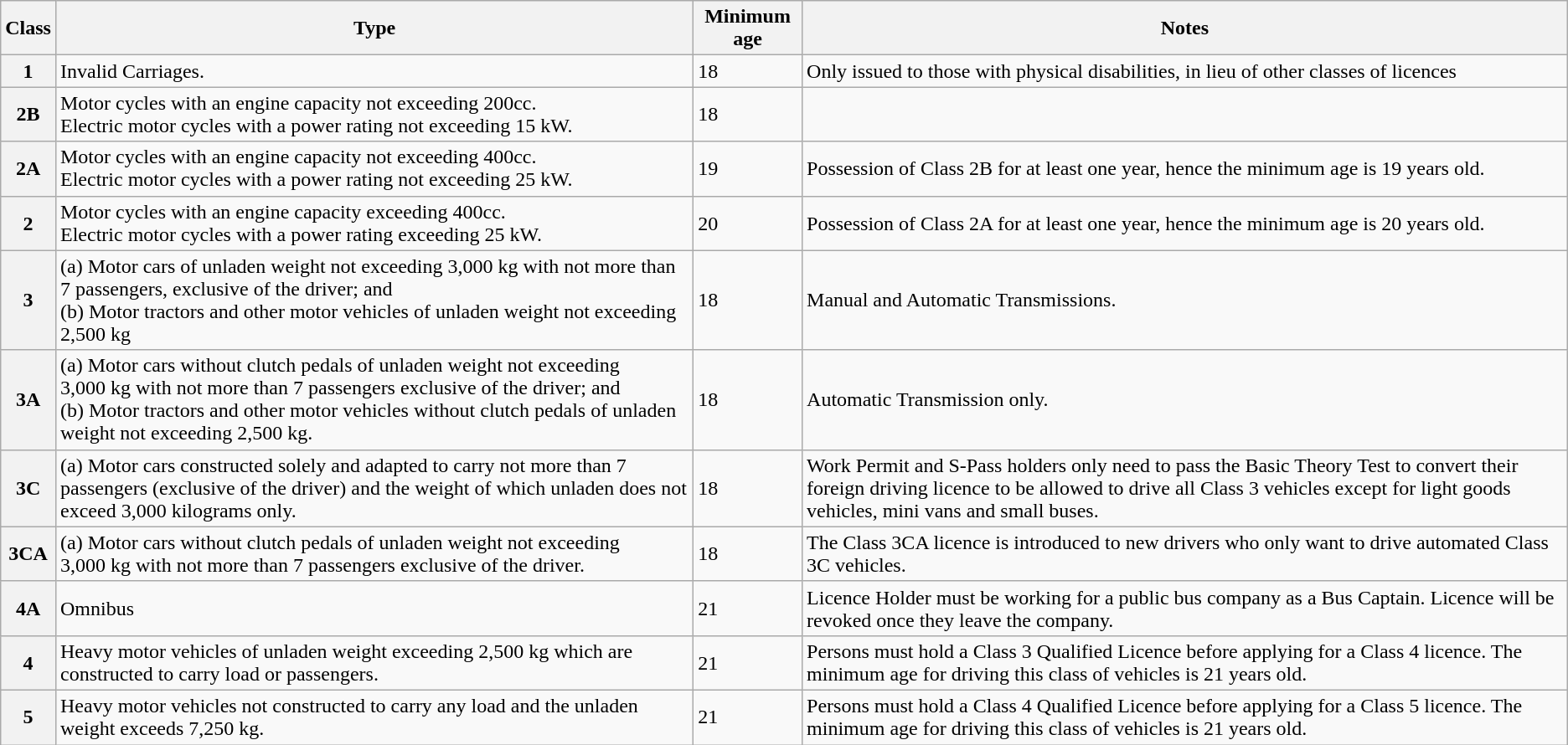<table class="wikitable">
<tr>
<th>Class</th>
<th>Type</th>
<th>Minimum age</th>
<th>Notes</th>
</tr>
<tr>
<th>1</th>
<td>Invalid Carriages.</td>
<td>18</td>
<td>Only issued to those with physical disabilities, in lieu of other classes of licences</td>
</tr>
<tr>
<th>2B</th>
<td>Motor cycles with an engine capacity not exceeding 200cc.<br>Electric motor cycles with a power rating not exceeding 15 kW.</td>
<td>18</td>
<td></td>
</tr>
<tr>
<th>2A</th>
<td>Motor cycles with an engine capacity not exceeding 400cc.<br>Electric motor cycles with a power rating not exceeding 25 kW.</td>
<td>19</td>
<td>Possession of Class 2B for at least one year, hence the minimum age is 19 years old.</td>
</tr>
<tr>
<th>2</th>
<td>Motor cycles with an engine capacity exceeding 400cc.<br>Electric motor cycles with a power rating exceeding 25 kW.</td>
<td>20</td>
<td>Possession of Class 2A for at least one year, hence the minimum age is 20 years old.</td>
</tr>
<tr>
<th>3</th>
<td>(a) Motor cars of unladen weight not exceeding 3,000 kg with not more than 7 passengers, exclusive of the driver; and<br>(b) Motor tractors and other motor vehicles of unladen weight not exceeding 2,500 kg</td>
<td>18</td>
<td>Manual and Automatic Transmissions.</td>
</tr>
<tr>
<th>3A</th>
<td>(a) Motor cars without clutch pedals of unladen weight not exceeding 3,000 kg with not more than 7 passengers exclusive of the driver; and<br>(b) Motor tractors and other motor vehicles without clutch pedals of unladen weight not exceeding 2,500 kg.</td>
<td>18</td>
<td>Automatic Transmission only.</td>
</tr>
<tr>
<th>3C</th>
<td>(a) Motor cars constructed solely and adapted to carry not more than 7 passengers (exclusive of the driver) and the weight of which unladen does not exceed 3,000 kilograms only.</td>
<td>18</td>
<td>Work Permit and S-Pass holders only need to pass the Basic Theory Test to convert their foreign driving licence to be allowed to drive all Class 3 vehicles except for light goods vehicles, mini vans and small buses.</td>
</tr>
<tr>
<th>3CA</th>
<td>(a) Motor cars without clutch pedals of unladen weight not exceeding 3,000 kg with not more than 7 passengers exclusive of the driver.</td>
<td>18</td>
<td>The Class 3CA licence is introduced to new drivers who only want to drive automated Class 3C vehicles.</td>
</tr>
<tr>
<th>4A</th>
<td>Omnibus</td>
<td>21</td>
<td>Licence Holder must be working for a public bus company as a Bus Captain. Licence will be revoked once they leave the company.</td>
</tr>
<tr>
<th>4</th>
<td>Heavy motor vehicles of unladen weight exceeding 2,500 kg which are constructed to carry load or passengers.</td>
<td>21</td>
<td>Persons must hold a Class 3 Qualified Licence before applying for a Class 4 licence. The minimum age for driving this class of vehicles is 21 years old.</td>
</tr>
<tr>
<th>5</th>
<td>Heavy motor vehicles not constructed to carry any load and the unladen weight exceeds 7,250 kg.</td>
<td>21</td>
<td>Persons must hold a Class 4 Qualified Licence before applying for a Class 5 licence. The minimum age for driving this class of vehicles is 21 years old.</td>
</tr>
</table>
